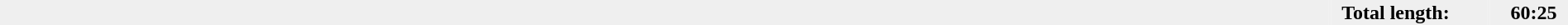<table border="0" cellpadding="1" cellspacing="0">
<tr>
<th style="background:#efefef;" width="85%" align="left"></th>
<th style="background:#efefef;" width="00%" align="left"></th>
<th style="background:#efefef;" width="10%" align="left">  Total length:</th>
<th style="background:#efefef;" width="00%" align="left"></th>
<th style="background:#efefef;" width="05%" align="right">60:25  </th>
</tr>
</table>
